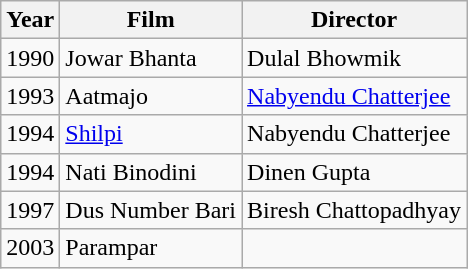<table class="wikitable sortable">
<tr>
<th>Year</th>
<th>Film</th>
<th>Director</th>
</tr>
<tr>
<td>1990</td>
<td>Jowar Bhanta</td>
<td>Dulal Bhowmik</td>
</tr>
<tr>
<td>1993</td>
<td>Aatmajo</td>
<td><a href='#'>Nabyendu Chatterjee</a></td>
</tr>
<tr>
<td>1994</td>
<td><a href='#'>Shilpi</a></td>
<td>Nabyendu Chatterjee</td>
</tr>
<tr>
<td>1994</td>
<td>Nati Binodini</td>
<td>Dinen Gupta</td>
</tr>
<tr>
<td>1997</td>
<td>Dus Number Bari</td>
<td>Biresh Chattopadhyay</td>
</tr>
<tr>
<td>2003</td>
<td>Parampar</td>
<td></td>
</tr>
</table>
